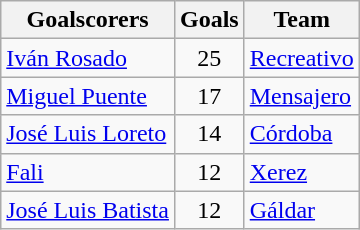<table class="wikitable sortable">
<tr>
<th>Goalscorers</th>
<th>Goals</th>
<th>Team</th>
</tr>
<tr>
<td> <a href='#'>Iván Rosado</a></td>
<td align=center>25</td>
<td><a href='#'>Recreativo</a></td>
</tr>
<tr>
<td> <a href='#'>Miguel Puente</a></td>
<td align=center>17</td>
<td><a href='#'>Mensajero</a></td>
</tr>
<tr>
<td> <a href='#'>José Luis Loreto</a></td>
<td align=center>14</td>
<td><a href='#'>Córdoba</a></td>
</tr>
<tr>
<td> <a href='#'>Fali</a></td>
<td align=center>12</td>
<td><a href='#'>Xerez</a></td>
</tr>
<tr>
<td> <a href='#'>José Luis Batista</a></td>
<td align=center>12</td>
<td><a href='#'>Gáldar</a></td>
</tr>
</table>
